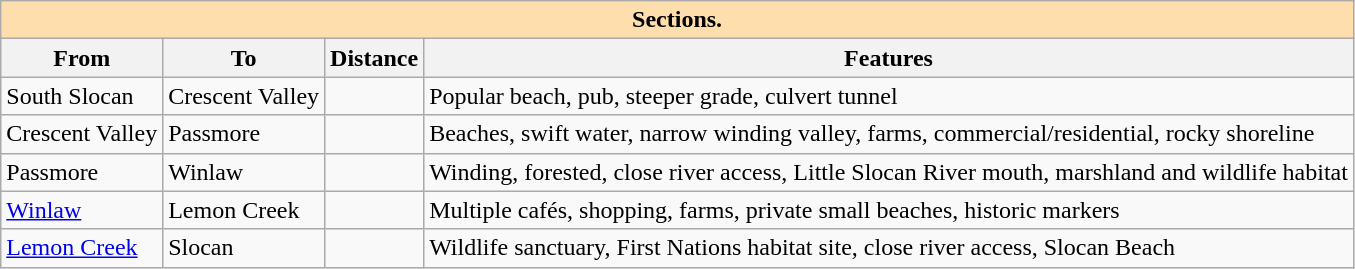<table class="wikitable">
<tr>
<th colspan="4" style="background:#ffdead;">Sections.</th>
</tr>
<tr>
<th>From</th>
<th>To</th>
<th>Distance</th>
<th>Features</th>
</tr>
<tr>
<td>South Slocan</td>
<td>Crescent Valley</td>
<td></td>
<td>Popular beach, pub, steeper grade, culvert tunnel</td>
</tr>
<tr>
<td>Crescent Valley</td>
<td>Passmore</td>
<td></td>
<td>Beaches, swift water, narrow winding valley, farms, commercial/residential, rocky shoreline</td>
</tr>
<tr>
<td>Passmore</td>
<td>Winlaw</td>
<td></td>
<td>Winding, forested, close river access, Little Slocan River mouth, marshland and wildlife habitat</td>
</tr>
<tr>
<td><a href='#'>Winlaw</a></td>
<td>Lemon Creek</td>
<td></td>
<td>Multiple cafés, shopping, farms, private small beaches, historic markers</td>
</tr>
<tr>
<td><a href='#'>Lemon Creek</a></td>
<td>Slocan</td>
<td></td>
<td>Wildlife sanctuary, First Nations habitat site, close river access, Slocan Beach</td>
</tr>
</table>
